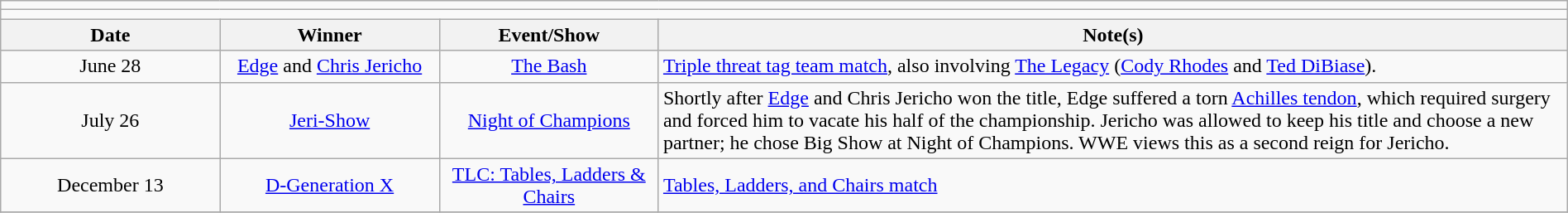<table class="wikitable" style="text-align:center; width:100%;">
<tr>
<td colspan="5"></td>
</tr>
<tr>
<td colspan="5"><strong></strong></td>
</tr>
<tr>
<th width=14%>Date</th>
<th width=14%>Winner</th>
<th width=14%>Event/Show</th>
<th width=58%>Note(s)</th>
</tr>
<tr>
<td>June 28</td>
<td><a href='#'>Edge</a> and <a href='#'>Chris Jericho</a></td>
<td><a href='#'>The Bash</a></td>
<td align=left><a href='#'>Triple threat tag team match</a>, also involving <a href='#'>The Legacy</a> (<a href='#'>Cody Rhodes</a> and <a href='#'>Ted DiBiase</a>).</td>
</tr>
<tr>
<td>July 26</td>
<td><a href='#'>Jeri-Show</a><br></td>
<td><a href='#'>Night of Champions</a></td>
<td align=left>Shortly after <a href='#'>Edge</a> and Chris Jericho won the title, Edge suffered a torn <a href='#'>Achilles tendon</a>, which required surgery and forced him to vacate his half of the championship. Jericho was allowed to keep his title and choose a new partner; he chose Big Show at Night of Champions. WWE views this as a second reign for Jericho.</td>
</tr>
<tr>
<td>December 13</td>
<td><a href='#'>D-Generation X</a><br></td>
<td><a href='#'>TLC: Tables, Ladders & Chairs</a></td>
<td align=left><a href='#'>Tables, Ladders, and Chairs match</a></td>
</tr>
<tr>
</tr>
</table>
